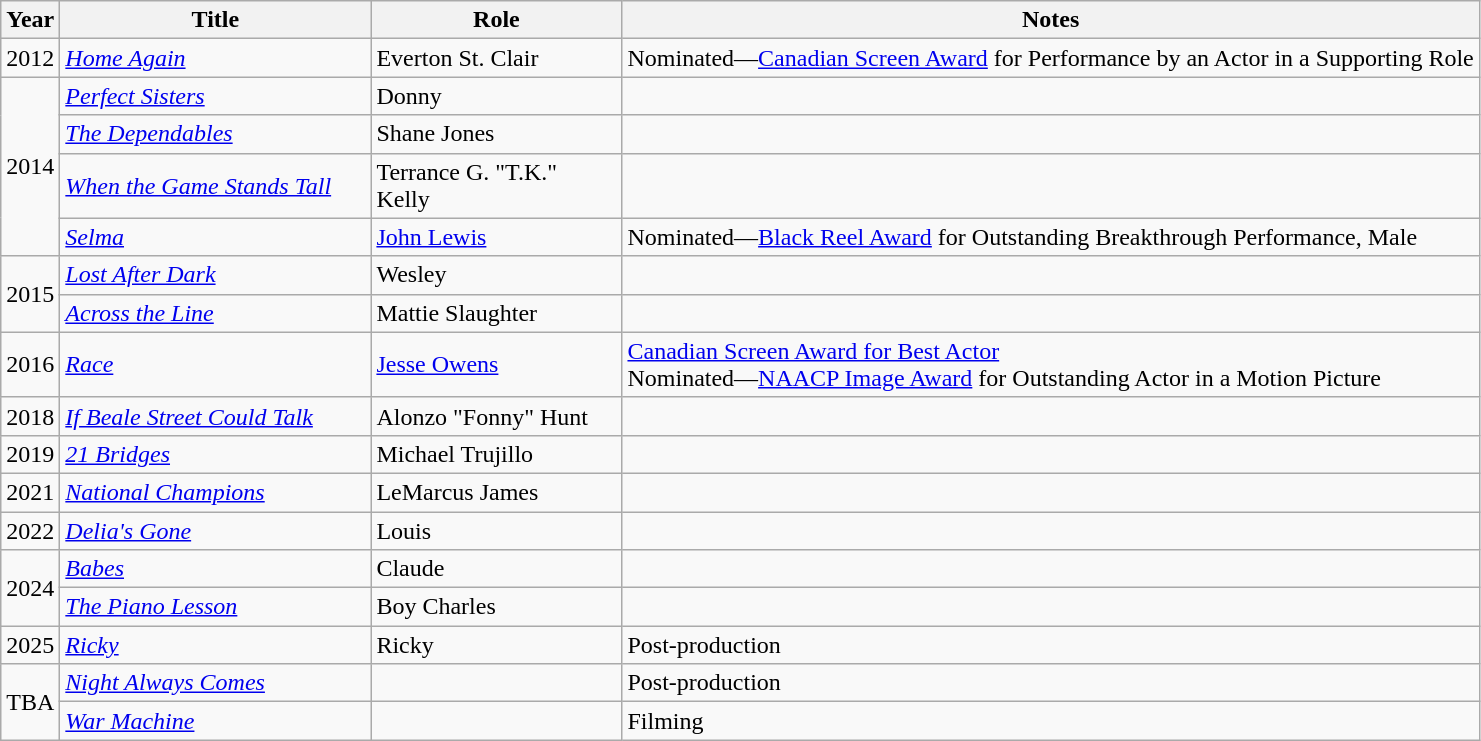<table class="wikitable sortable">
<tr>
<th style="width:25px;">Year</th>
<th style="width:200px;">Title</th>
<th style="width:160px;">Role</th>
<th class="unsortable">Notes</th>
</tr>
<tr>
<td>2012</td>
<td><em><a href='#'>Home Again</a></em></td>
<td>Everton St. Clair</td>
<td>Nominated—<a href='#'>Canadian Screen Award</a> for Performance by an Actor in a Supporting Role</td>
</tr>
<tr>
<td rowspan="4">2014</td>
<td><em><a href='#'>Perfect Sisters</a></em></td>
<td>Donny</td>
<td></td>
</tr>
<tr>
<td data-sort-value="Dependables, The"><em><a href='#'>The Dependables</a></em></td>
<td>Shane Jones</td>
<td></td>
</tr>
<tr>
<td><em><a href='#'>When the Game Stands Tall</a></em></td>
<td>Terrance G. "T.K." Kelly</td>
<td></td>
</tr>
<tr>
<td><em><a href='#'>Selma</a></em></td>
<td><a href='#'>John Lewis</a></td>
<td>Nominated—<a href='#'>Black Reel Award</a> for Outstanding Breakthrough Performance, Male</td>
</tr>
<tr>
<td rowspan="2">2015</td>
<td><em><a href='#'>Lost After Dark</a></em></td>
<td>Wesley</td>
<td></td>
</tr>
<tr>
<td><em><a href='#'>Across the Line</a></em></td>
<td>Mattie Slaughter</td>
<td></td>
</tr>
<tr>
<td>2016</td>
<td><em><a href='#'>Race</a></em></td>
<td><a href='#'>Jesse Owens</a></td>
<td><a href='#'>Canadian Screen Award for Best Actor</a><br>Nominated—<a href='#'>NAACP Image Award</a> for Outstanding Actor in a Motion Picture</td>
</tr>
<tr>
<td>2018</td>
<td><em><a href='#'>If Beale Street Could Talk</a></em></td>
<td>Alonzo "Fonny" Hunt</td>
<td></td>
</tr>
<tr>
<td>2019</td>
<td><em><a href='#'>21 Bridges</a></em></td>
<td>Michael Trujillo</td>
<td></td>
</tr>
<tr>
<td>2021</td>
<td><em><a href='#'>National Champions</a></em></td>
<td>LeMarcus James</td>
<td></td>
</tr>
<tr>
<td>2022</td>
<td><em><a href='#'>Delia's Gone</a></em></td>
<td>Louis</td>
<td></td>
</tr>
<tr>
<td rowspan="2">2024</td>
<td><em><a href='#'>Babes</a></em></td>
<td>Claude</td>
<td></td>
</tr>
<tr>
<td data-sort-value="Piano Lesson, The"><em><a href='#'>The Piano Lesson</a></em></td>
<td>Boy Charles</td>
<td></td>
</tr>
<tr>
<td>2025</td>
<td><em><a href='#'>Ricky</a></em></td>
<td>Ricky</td>
<td>Post-production</td>
</tr>
<tr>
<td rowspan="2">TBA</td>
<td><em><a href='#'>Night Always Comes</a></em></td>
<td></td>
<td>Post-production</td>
</tr>
<tr>
<td><em><a href='#'>War Machine</a></em></td>
<td></td>
<td>Filming</td>
</tr>
</table>
